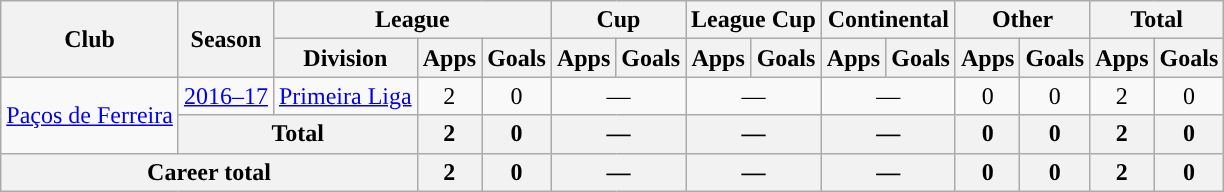<table class="wikitable" style="text-align:center">
<tr>
<th rowspan="2">Club</th>
<th rowspan="2">Season</th>
<th colspan="3">League</th>
<th colspan="2">Cup</th>
<th colspan="2">League Cup</th>
<th colspan="2">Continental</th>
<th colspan="2">Other</th>
<th colspan="2">Total</th>
</tr>
<tr>
<th>Division</th>
<th>Apps</th>
<th>Goals</th>
<th>Apps</th>
<th>Goals</th>
<th>Apps</th>
<th>Goals</th>
<th>Apps</th>
<th>Goals</th>
<th>Apps</th>
<th>Goals</th>
<th>Apps</th>
<th>Goals</th>
</tr>
<tr>
<td rowspan="2"><a href='#'>Paços de Ferreira</a></td>
<td><a href='#'>2016–17</a></td>
<td rowspan="1"><a href='#'>Primeira Liga</a></td>
<td>2</td>
<td>0</td>
<td colspan="2">—</td>
<td colspan="2">—</td>
<td colspan="2">—</td>
<td>0</td>
<td>0</td>
<td>2</td>
<td>0</td>
</tr>
<tr>
<th colspan="2">Total</th>
<th>2</th>
<th>0</th>
<th colspan="2">—</th>
<th colspan="2">—</th>
<th colspan="2">—</th>
<th>0</th>
<th>0</th>
<th>2</th>
<th>0</th>
</tr>
<tr>
<th colspan="3">Career total</th>
<th>2</th>
<th>0</th>
<th colspan="2">—</th>
<th colspan="2">—</th>
<th colspan="2">—</th>
<th>0</th>
<th>0</th>
<th>2</th>
<th>0</th>
</tr>
</table>
